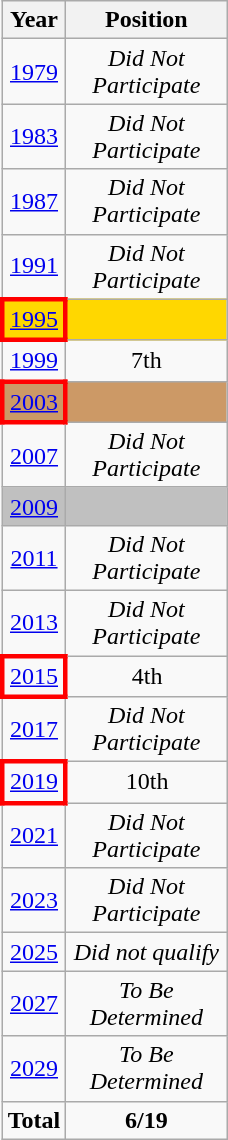<table class="wikitable" style="text-align: center;">
<tr>
<th>Year</th>
<th width="100">Position</th>
</tr>
<tr>
<td> <a href='#'>1979</a></td>
<td><em>Did Not Participate</em></td>
</tr>
<tr>
<td> <a href='#'>1983</a></td>
<td><em>Did Not Participate</em></td>
</tr>
<tr>
<td> <a href='#'>1987</a></td>
<td><em>Did Not Participate</em></td>
</tr>
<tr>
<td> <a href='#'>1991</a></td>
<td><em>Did Not Participate</em></td>
</tr>
<tr bgcolor=gold>
<td style="border: 3px solid red"> <a href='#'>1995</a></td>
<td></td>
</tr>
<tr>
<td> <a href='#'>1999</a></td>
<td>7th</td>
</tr>
<tr bgcolor=cc9966>
<td style="border: 3px solid red"> <a href='#'>2003</a></td>
<td></td>
</tr>
<tr>
<td> <a href='#'>2007</a></td>
<td><em>Did Not Participate</em></td>
</tr>
<tr bgcolor=silver>
<td> <a href='#'>2009</a></td>
<td></td>
</tr>
<tr>
<td> <a href='#'>2011</a></td>
<td><em>Did Not Participate</em></td>
</tr>
<tr>
<td> <a href='#'>2013</a></td>
<td><em>Did Not Participate</em></td>
</tr>
<tr>
<td style="border: 3px solid red"> <a href='#'>2015</a></td>
<td>4th</td>
</tr>
<tr>
<td> <a href='#'>2017</a></td>
<td><em>Did Not Participate</em></td>
</tr>
<tr>
<td style="border: 3px solid red"> <a href='#'>2019</a></td>
<td>10th</td>
</tr>
<tr>
<td> <a href='#'>2021</a></td>
<td><em>Did Not Participate</em></td>
</tr>
<tr>
<td> <a href='#'>2023</a></td>
<td><em>Did Not Participate</em></td>
</tr>
<tr>
<td> <a href='#'>2025</a></td>
<td><em>Did not qualify</em></td>
</tr>
<tr>
<td> <a href='#'>2027</a></td>
<td><em>To Be Determined</em></td>
</tr>
<tr>
<td> <a href='#'>2029</a></td>
<td><em>To Be Determined</em></td>
</tr>
<tr>
<td><strong>Total</strong></td>
<td><strong>6/19</strong></td>
</tr>
</table>
